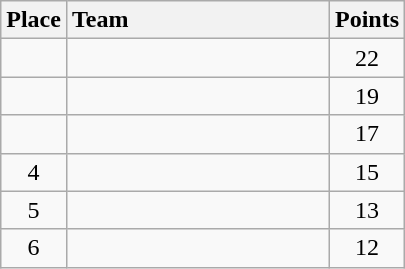<table class="wikitable" style="text-align:center; margin-top:0; margin-bottom:0;">
<tr>
<th>Place</th>
<th style="width:10.5em; text-align:left;">Team</th>
<th>Points</th>
</tr>
<tr>
<td></td>
<td align=left></td>
<td>22</td>
</tr>
<tr>
<td></td>
<td align=left></td>
<td>19</td>
</tr>
<tr>
<td></td>
<td align=left></td>
<td>17</td>
</tr>
<tr>
<td>4</td>
<td align=left></td>
<td>15</td>
</tr>
<tr>
<td>5</td>
<td align=left></td>
<td>13</td>
</tr>
<tr>
<td>6</td>
<td align=left></td>
<td>12</td>
</tr>
</table>
